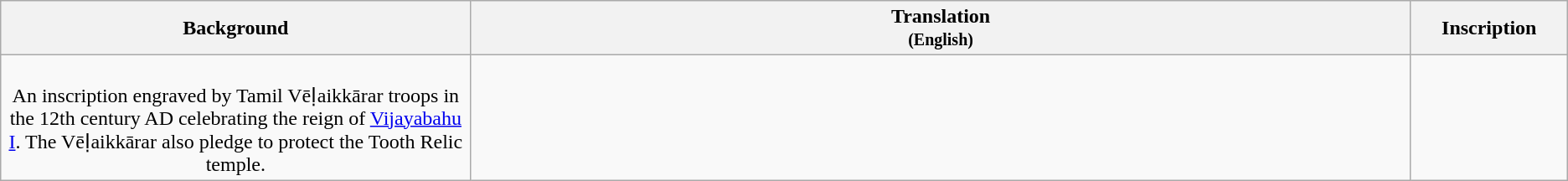<table class="wikitable centre">
<tr>
<th scope="col" align=left>Background<br></th>
<th>Translation<br><small>(English)</small></th>
<th>Inscription<br></th>
</tr>
<tr>
<td align=center width="30%"><br>An inscription engraved by Tamil Vēḷaikkārar troops in the 12th century AD celebrating the reign of <a href='#'>Vijayabahu I</a>. The Vēḷaikkārar also pledge to protect the Tooth Relic temple.</td>
<td align=left><br></td>
<td align=center width="10%"><br>
</td>
</tr>
</table>
